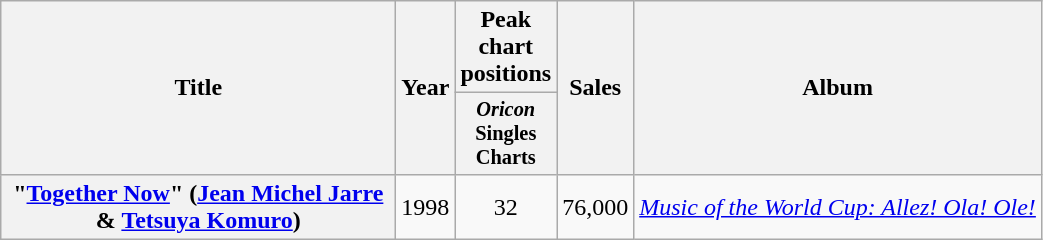<table class="wikitable plainrowheaders" style="text-align:center;">
<tr>
<th scope="col" rowspan="2" style="width:16em;">Title</th>
<th scope="col" rowspan="2">Year</th>
<th scope="col" colspan="`">Peak chart positions</th>
<th scope="col" rowspan="2">Sales</th>
<th scope="col" rowspan="2">Album</th>
</tr>
<tr>
<th style="width:3em;font-size:85%"><em>Oricon</em> Singles Charts<br></th>
</tr>
<tr>
<th scope="row">"<a href='#'>Together Now</a>" <span>(<a href='#'>Jean Michel Jarre</a> & <a href='#'>Tetsuya Komuro</a>)</span></th>
<td>1998</td>
<td>32</td>
<td>76,000</td>
<td><em><a href='#'>Music of the World Cup: Allez! Ola! Ole!</a></em></td>
</tr>
</table>
